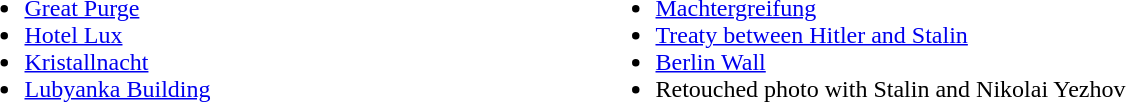<table style="width:100%; margin:auto;">
<tr>
<td style="width:20%; vertical-align:top;"><br><ul><li><a href='#'>Great Purge</a></li><li><a href='#'>Hotel Lux</a></li><li><a href='#'>Kristallnacht</a></li><li><a href='#'>Lubyanka Building</a></li></ul></td>
<td style="width:20%; vertical-align:top;"><br><ul><li><a href='#'>Machtergreifung</a></li><li><a href='#'>Treaty between Hitler and Stalin</a></li><li><a href='#'>Berlin Wall</a></li><li>Retouched photo with Stalin and Nikolai Yezhov</li></ul></td>
<td style="width:20%; vertical-align:top;"></td>
</tr>
</table>
